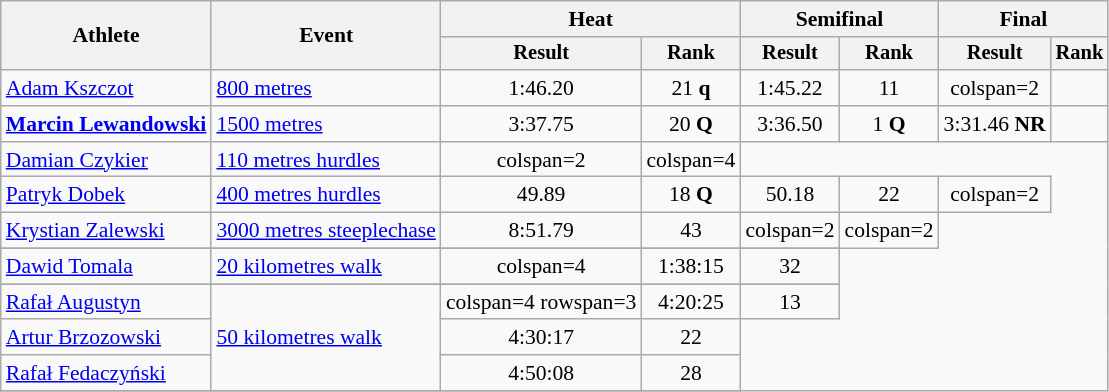<table class="wikitable" style="font-size:90%">
<tr>
<th rowspan="2">Athlete</th>
<th rowspan="2">Event</th>
<th colspan="2">Heat</th>
<th colspan="2">Semifinal</th>
<th colspan="2">Final</th>
</tr>
<tr style="font-size:95%">
<th>Result</th>
<th>Rank</th>
<th>Result</th>
<th>Rank</th>
<th>Result</th>
<th>Rank</th>
</tr>
<tr style=text-align:center>
<td style=text-align:left><a href='#'>Adam Kszczot</a></td>
<td style=text-align:left rowspan=1><a href='#'>800 metres</a></td>
<td>1:46.20</td>
<td>21 <strong>q</strong></td>
<td>1:45.22</td>
<td>11</td>
<td>colspan=2 </td>
</tr>
<tr style=text-align:center>
<td style=text-align:left><strong><a href='#'>Marcin Lewandowski</a></strong></td>
<td style=text-align:left rowspan=1><a href='#'>1500 metres</a></td>
<td>3:37.75</td>
<td>20 <strong>Q</strong></td>
<td>3:36.50</td>
<td>1 <strong>Q</strong></td>
<td>3:31.46 <strong>NR</strong></td>
<td></td>
</tr>
<tr style=text-align:center>
<td style=text-align:left><a href='#'>Damian Czykier</a></td>
<td style=text-align:left><a href='#'>110 metres hurdles</a></td>
<td>colspan=2 </td>
<td>colspan=4 </td>
</tr>
<tr style=text-align:center>
<td style=text-align:left><a href='#'>Patryk Dobek</a></td>
<td style=text-align:left><a href='#'>400 metres hurdles</a></td>
<td>49.89</td>
<td>18 <strong>Q</strong></td>
<td>50.18</td>
<td>22</td>
<td>colspan=2 </td>
</tr>
<tr style=text-align:center>
<td style=text-align:left><a href='#'>Krystian Zalewski</a></td>
<td style=text-align:left><a href='#'>3000 metres steeplechase</a></td>
<td>8:51.79</td>
<td>43</td>
<td>colspan=2 </td>
<td>colspan=2 </td>
</tr>
<tr>
</tr>
<tr style=text-align:center>
<td style=text-align:left><a href='#'>Dawid Tomala</a></td>
<td style=text-align:left><a href='#'>20 kilometres walk</a></td>
<td>colspan=4 </td>
<td>1:38:15</td>
<td>32</td>
</tr>
<tr>
</tr>
<tr style=text-align:center>
<td style=text-align:left><a href='#'>Rafał Augustyn</a></td>
<td style=text-align:left rowspan=3><a href='#'>50 kilometres walk</a></td>
<td>colspan=4 rowspan=3 </td>
<td>4:20:25</td>
<td>13</td>
</tr>
<tr style=text-align:center>
<td style=text-align:left><a href='#'>Artur Brzozowski</a></td>
<td>4:30:17</td>
<td>22</td>
</tr>
<tr style=text-align:center>
<td style=text-align:left><a href='#'>Rafał Fedaczyński</a></td>
<td>4:50:08</td>
<td>28</td>
</tr>
<tr>
</tr>
</table>
